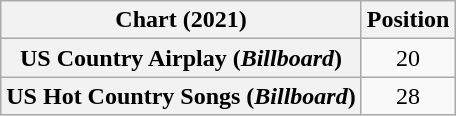<table class="wikitable sortable plainrowheaders" style="text-align:center">
<tr>
<th>Chart (2021)</th>
<th>Position</th>
</tr>
<tr>
<th scope="row">US Country Airplay (<em>Billboard</em>)</th>
<td>20</td>
</tr>
<tr>
<th scope="row">US Hot Country Songs (<em>Billboard</em>)</th>
<td>28</td>
</tr>
</table>
